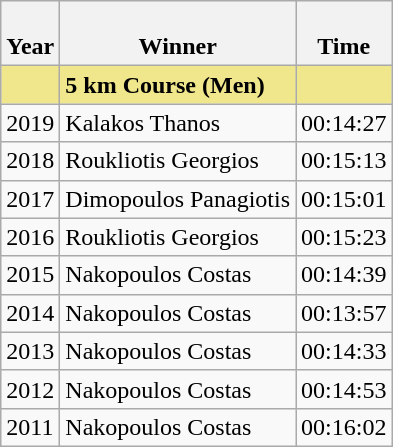<table class="wikitable sortable">
<tr>
<th><br>Year</th>
<th><br>Winner</th>
<th><br>Time</th>
</tr>
<tr bgcolor="F0e68c">
<td></td>
<td><strong>5 km Course (Men)</strong></td>
<td></td>
</tr>
<tr>
<td>2019</td>
<td>Kalakos Thanos</td>
<td>00:14:27</td>
</tr>
<tr>
<td>2018</td>
<td>Roukliotis Georgios</td>
<td>00:15:13</td>
</tr>
<tr>
<td>2017</td>
<td>Dimopoulos Panagiotis</td>
<td>00:15:01</td>
</tr>
<tr>
<td>2016</td>
<td>Roukliotis Georgios</td>
<td>00:15:23</td>
</tr>
<tr>
<td>2015</td>
<td>Nakopoulos Costas</td>
<td>00:14:39</td>
</tr>
<tr>
<td>2014</td>
<td>Nakopoulos Costas</td>
<td>00:13:57</td>
</tr>
<tr>
<td>2013</td>
<td>Nakopoulos Costas</td>
<td>00:14:33</td>
</tr>
<tr>
<td>2012</td>
<td>Nakopoulos Costas</td>
<td>00:14:53</td>
</tr>
<tr>
<td>2011</td>
<td>Nakopoulos Costas</td>
<td>00:16:02</td>
</tr>
</table>
